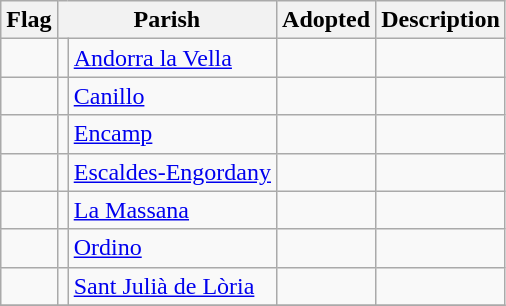<table class="wikitable sortable">
<tr>
<th class="110">Flag</th>
<th colspan="2">Parish</th>
<th>Adopted</th>
<th class="unsortable">Description</th>
</tr>
<tr>
<td></td>
<td></td>
<td><a href='#'>Andorra la Vella</a></td>
<td></td>
<td></td>
</tr>
<tr>
<td></td>
<td></td>
<td><a href='#'>Canillo</a></td>
<td></td>
<td></td>
</tr>
<tr>
<td></td>
<td></td>
<td><a href='#'>Encamp</a></td>
<td></td>
<td></td>
</tr>
<tr>
<td></td>
<td></td>
<td><a href='#'>Escaldes-Engordany</a></td>
<td></td>
<td></td>
</tr>
<tr>
<td></td>
<td></td>
<td><a href='#'>La Massana</a></td>
<td></td>
<td></td>
</tr>
<tr>
<td></td>
<td></td>
<td><a href='#'>Ordino</a></td>
<td></td>
<td></td>
</tr>
<tr>
<td></td>
<td></td>
<td><a href='#'>Sant Julià de Lòria</a></td>
<td></td>
<td></td>
</tr>
<tr>
</tr>
</table>
